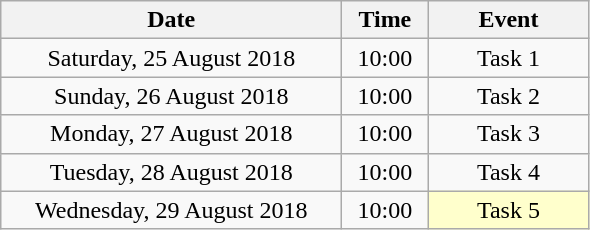<table class = "wikitable" style="text-align:center;">
<tr>
<th width=220>Date</th>
<th width=50>Time</th>
<th width=100>Event</th>
</tr>
<tr>
<td>Saturday, 25 August 2018</td>
<td>10:00</td>
<td>Task 1</td>
</tr>
<tr>
<td>Sunday, 26 August 2018</td>
<td>10:00</td>
<td>Task 2</td>
</tr>
<tr>
<td>Monday, 27 August 2018</td>
<td>10:00</td>
<td>Task 3</td>
</tr>
<tr>
<td>Tuesday, 28 August 2018</td>
<td>10:00</td>
<td>Task 4</td>
</tr>
<tr>
<td>Wednesday, 29 August 2018</td>
<td>10:00</td>
<td bgcolor=ffffcc>Task 5</td>
</tr>
</table>
